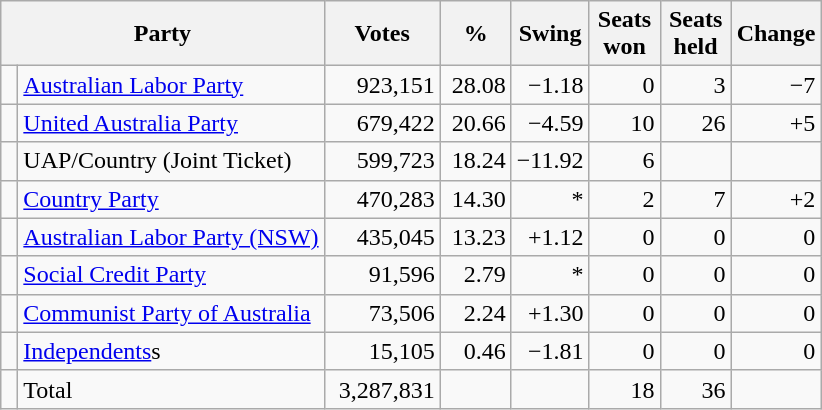<table class="wikitable">
<tr>
<th colspan=2 style="width:180px">Party</th>
<th style="width:70px">Votes</th>
<th style="width:40px">%</th>
<th style="width:40px">Swing</th>
<th style="width:40px">Seats won</th>
<th style="width:40px">Seats held</th>
<th style="width:40px">Change</th>
</tr>
<tr>
<td> </td>
<td><a href='#'>Australian Labor Party</a></td>
<td align=right>923,151</td>
<td align=right>28.08</td>
<td align=right>−1.18</td>
<td align=right>0</td>
<td align=right>3</td>
<td align=right>−7</td>
</tr>
<tr>
<td> </td>
<td><a href='#'>United Australia Party</a></td>
<td align=right>679,422</td>
<td align=right>20.66</td>
<td align=right>−4.59</td>
<td align=right>10</td>
<td align=right>26</td>
<td align=right>+5</td>
</tr>
<tr>
<td> </td>
<td>UAP/Country (Joint Ticket)</td>
<td align=right>599,723</td>
<td align=right>18.24</td>
<td align=right>−11.92</td>
<td align=right>6</td>
<td align=right></td>
<td align=right></td>
</tr>
<tr>
<td> </td>
<td><a href='#'>Country Party</a></td>
<td align=right>470,283</td>
<td align=right>14.30</td>
<td align=right>*</td>
<td align=right>2</td>
<td align=right>7</td>
<td align=right>+2</td>
</tr>
<tr>
<td> </td>
<td><a href='#'>Australian Labor Party (NSW)</a></td>
<td align=right>435,045</td>
<td align=right>13.23</td>
<td align=right>+1.12</td>
<td align=right>0</td>
<td align=right>0</td>
<td align=right>0</td>
</tr>
<tr>
<td> </td>
<td><a href='#'>Social Credit Party</a></td>
<td align=right>91,596</td>
<td align=right>2.79</td>
<td align=right>*</td>
<td align=right>0</td>
<td align=right>0</td>
<td align=right>0</td>
</tr>
<tr>
<td> </td>
<td><a href='#'>Communist Party of Australia</a></td>
<td align=right>73,506</td>
<td align=right>2.24</td>
<td align=right>+1.30</td>
<td align=right>0</td>
<td align=right>0</td>
<td align=right>0</td>
</tr>
<tr>
<td> </td>
<td><a href='#'>Independents</a>s</td>
<td align=right>15,105</td>
<td align=right>0.46</td>
<td align=right>−1.81</td>
<td align=right>0</td>
<td align=right>0</td>
<td align=right>0</td>
</tr>
<tr>
<td> </td>
<td>Total</td>
<td align=right>3,287,831</td>
<td align=right> </td>
<td align=right> </td>
<td align=right>18</td>
<td align=right>36</td>
<td align=right></td>
</tr>
</table>
